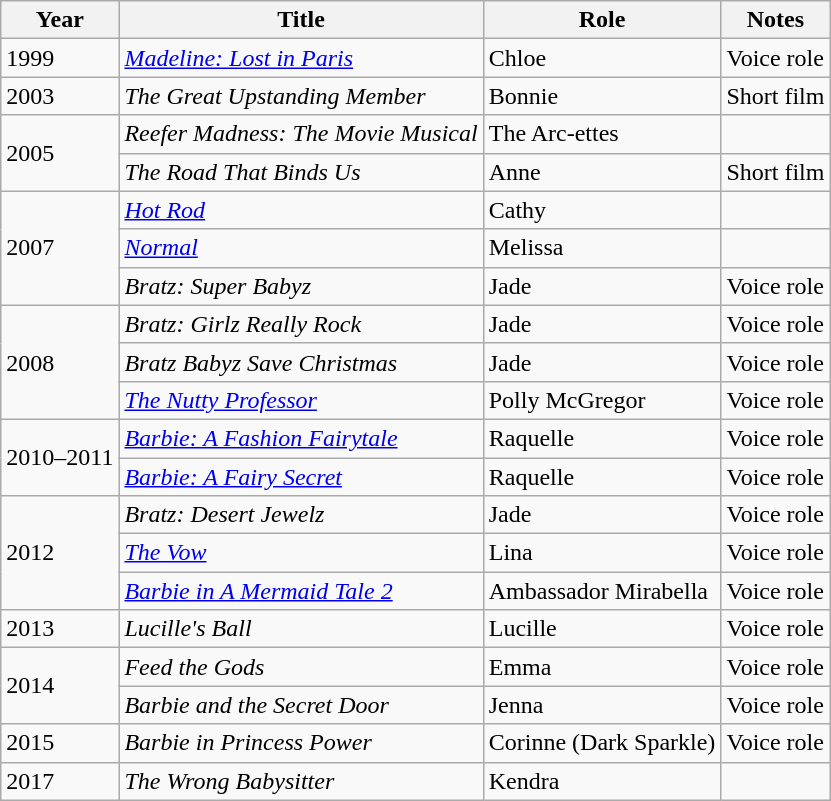<table class="wikitable sortable">
<tr>
<th>Year</th>
<th>Title</th>
<th>Role</th>
<th class="unsortable">Notes</th>
</tr>
<tr>
<td>1999</td>
<td data-sort-value="Madeline: Lost in Paris"><em><a href='#'>Madeline: Lost in Paris</a></em></td>
<td>Chloe</td>
<td>Voice role</td>
</tr>
<tr>
<td>2003</td>
<td data-sort-value="Great Upstanding Member, The"><em>The Great Upstanding Member</em></td>
<td>Bonnie</td>
<td>Short film</td>
</tr>
<tr>
<td rowspan="2">2005</td>
<td><em>Reefer Madness: The Movie Musical</em></td>
<td>The Arc-ettes</td>
<td></td>
</tr>
<tr>
<td data-sort-value="Road That Binds Us, The"><em>The Road That Binds Us</em></td>
<td>Anne</td>
<td>Short film</td>
</tr>
<tr>
<td rowspan="3">2007</td>
<td><em><a href='#'>Hot Rod</a></em></td>
<td>Cathy</td>
<td></td>
</tr>
<tr>
<td><em><a href='#'>Normal</a></em></td>
<td>Melissa</td>
<td></td>
</tr>
<tr>
<td><em>Bratz: Super Babyz</em></td>
<td>Jade</td>
<td>Voice role</td>
</tr>
<tr>
<td rowspan="3">2008</td>
<td><em>Bratz: Girlz Really Rock</em></td>
<td>Jade</td>
<td>Voice role</td>
</tr>
<tr>
<td><em>Bratz Babyz Save Christmas</em></td>
<td>Jade</td>
<td>Voice role</td>
</tr>
<tr>
<td data-sort-value="Nutty Professor, The"><em><a href='#'>The Nutty Professor</a></em></td>
<td>Polly McGregor</td>
<td>Voice role</td>
</tr>
<tr>
<td rowspan="2">2010–2011</td>
<td><em><a href='#'>Barbie: A Fashion Fairytale</a></em></td>
<td>Raquelle</td>
<td>Voice role</td>
</tr>
<tr>
<td><em><a href='#'>Barbie: A Fairy Secret</a></em></td>
<td>Raquelle</td>
<td>Voice role</td>
</tr>
<tr>
<td rowspan="3">2012</td>
<td><em>Bratz: Desert Jewelz</em></td>
<td>Jade</td>
<td>Voice role</td>
</tr>
<tr>
<td data-sort-value="Vow, The"><em><a href='#'>The Vow</a></em></td>
<td>Lina</td>
<td>Voice role</td>
</tr>
<tr>
<td><em><a href='#'>Barbie in A Mermaid Tale 2</a></em></td>
<td>Ambassador Mirabella</td>
<td>Voice role</td>
</tr>
<tr>
<td>2013</td>
<td><em>Lucille's Ball</em></td>
<td>Lucille</td>
<td>Voice role</td>
</tr>
<tr>
<td rowspan="2">2014</td>
<td><em>Feed the Gods</em></td>
<td>Emma</td>
<td>Voice role</td>
</tr>
<tr>
<td><em>Barbie and the Secret Door</em></td>
<td>Jenna</td>
<td>Voice role</td>
</tr>
<tr>
<td>2015</td>
<td><em>Barbie in Princess Power</em></td>
<td>Corinne (Dark Sparkle)</td>
<td>Voice role</td>
</tr>
<tr>
<td>2017</td>
<td data-sort-value="Wrong Babysitter, The"><em>The Wrong Babysitter</em></td>
<td>Kendra</td>
<td></td>
</tr>
</table>
